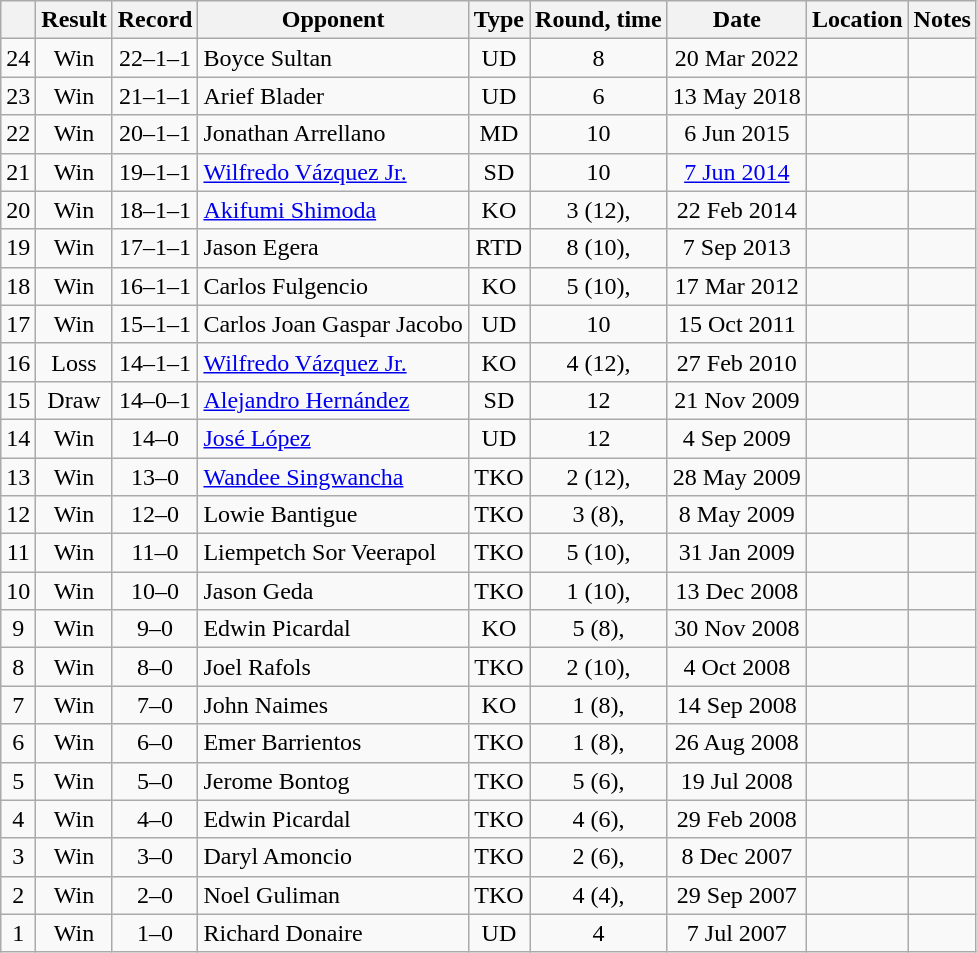<table class=wikitable style=text-align:center>
<tr>
<th></th>
<th>Result</th>
<th>Record</th>
<th>Opponent</th>
<th>Type</th>
<th>Round, time</th>
<th>Date</th>
<th>Location</th>
<th>Notes</th>
</tr>
<tr>
<td>24</td>
<td>Win</td>
<td>22–1–1</td>
<td align=left>Boyce Sultan</td>
<td>UD</td>
<td>8</td>
<td>20 Mar 2022</td>
<td align=left></td>
<td align=left></td>
</tr>
<tr>
<td>23</td>
<td>Win</td>
<td>21–1–1</td>
<td align=left>Arief Blader</td>
<td>UD</td>
<td>6</td>
<td>13 May 2018</td>
<td align=left></td>
<td align=left></td>
</tr>
<tr>
<td>22</td>
<td>Win</td>
<td>20–1–1</td>
<td align=left>Jonathan Arrellano</td>
<td>MD</td>
<td>10</td>
<td>6 Jun 2015</td>
<td align=left></td>
<td align=left></td>
</tr>
<tr>
<td>21</td>
<td>Win</td>
<td>19–1–1</td>
<td align=left><a href='#'>Wilfredo Vázquez Jr.</a></td>
<td>SD</td>
<td>10</td>
<td><a href='#'>7 Jun 2014</a></td>
<td align=left></td>
<td align=left></td>
</tr>
<tr>
<td>20</td>
<td>Win</td>
<td>18–1–1</td>
<td align=left><a href='#'>Akifumi Shimoda</a></td>
<td>KO</td>
<td>3 (12), </td>
<td>22 Feb 2014</td>
<td align=left></td>
<td align=left></td>
</tr>
<tr>
<td>19</td>
<td>Win</td>
<td>17–1–1</td>
<td align=left>Jason Egera</td>
<td>RTD</td>
<td>8 (10), </td>
<td>7 Sep 2013</td>
<td align=left></td>
<td align=left></td>
</tr>
<tr>
<td>18</td>
<td>Win</td>
<td>16–1–1</td>
<td align=left>Carlos Fulgencio</td>
<td>KO</td>
<td>5 (10), </td>
<td>17 Mar 2012</td>
<td align=left></td>
<td align=left></td>
</tr>
<tr>
<td>17</td>
<td>Win</td>
<td>15–1–1</td>
<td align=left>Carlos Joan Gaspar Jacobo</td>
<td>UD</td>
<td>10</td>
<td>15 Oct 2011</td>
<td align=left></td>
<td align=left></td>
</tr>
<tr>
<td>16</td>
<td>Loss</td>
<td>14–1–1</td>
<td align=left><a href='#'>Wilfredo Vázquez Jr.</a></td>
<td>KO</td>
<td>4 (12), </td>
<td>27 Feb 2010</td>
<td align=left></td>
<td align=left></td>
</tr>
<tr>
<td>15</td>
<td>Draw</td>
<td>14–0–1</td>
<td align=left><a href='#'>Alejandro Hernández</a></td>
<td>SD</td>
<td>12</td>
<td>21 Nov 2009</td>
<td align=left></td>
<td align=left></td>
</tr>
<tr>
<td>14</td>
<td>Win</td>
<td>14–0</td>
<td align=left><a href='#'>José López</a></td>
<td>UD</td>
<td>12</td>
<td>4 Sep 2009</td>
<td align=left></td>
<td align=left></td>
</tr>
<tr>
<td>13</td>
<td>Win</td>
<td>13–0</td>
<td align=left><a href='#'>Wandee Singwancha</a></td>
<td>TKO</td>
<td>2 (12), </td>
<td>28 May 2009</td>
<td align=left></td>
<td align=left></td>
</tr>
<tr>
<td>12</td>
<td>Win</td>
<td>12–0</td>
<td align=left>Lowie Bantigue</td>
<td>TKO</td>
<td>3 (8), </td>
<td>8 May 2009</td>
<td align=left></td>
<td align=left></td>
</tr>
<tr>
<td>11</td>
<td>Win</td>
<td>11–0</td>
<td align=left>Liempetch Sor Veerapol</td>
<td>TKO</td>
<td>5 (10), </td>
<td>31 Jan 2009</td>
<td align=left></td>
<td align=left></td>
</tr>
<tr>
<td>10</td>
<td>Win</td>
<td>10–0</td>
<td align=left>Jason Geda</td>
<td>TKO</td>
<td>1 (10), </td>
<td>13 Dec 2008</td>
<td align=left></td>
<td align=left></td>
</tr>
<tr>
<td>9</td>
<td>Win</td>
<td>9–0</td>
<td align=left>Edwin Picardal</td>
<td>KO</td>
<td>5 (8), </td>
<td>30 Nov 2008</td>
<td align=left></td>
<td align=left></td>
</tr>
<tr>
<td>8</td>
<td>Win</td>
<td>8–0</td>
<td align=left>Joel Rafols</td>
<td>TKO</td>
<td>2 (10), </td>
<td>4 Oct 2008</td>
<td align=left></td>
<td align=left></td>
</tr>
<tr>
<td>7</td>
<td>Win</td>
<td>7–0</td>
<td align=left>John Naimes</td>
<td>KO</td>
<td>1 (8), </td>
<td>14 Sep 2008</td>
<td align=left></td>
<td align=left></td>
</tr>
<tr>
<td>6</td>
<td>Win</td>
<td>6–0</td>
<td align=left>Emer Barrientos</td>
<td>TKO</td>
<td>1 (8), </td>
<td>26 Aug 2008</td>
<td align=left></td>
<td align=left></td>
</tr>
<tr>
<td>5</td>
<td>Win</td>
<td>5–0</td>
<td align=left>Jerome Bontog</td>
<td>TKO</td>
<td>5 (6), </td>
<td>19 Jul 2008</td>
<td align=left></td>
<td align=left></td>
</tr>
<tr>
<td>4</td>
<td>Win</td>
<td>4–0</td>
<td align=left>Edwin Picardal</td>
<td>TKO</td>
<td>4 (6), </td>
<td>29 Feb 2008</td>
<td align=left></td>
<td align=left></td>
</tr>
<tr>
<td>3</td>
<td>Win</td>
<td>3–0</td>
<td align=left>Daryl Amoncio</td>
<td>TKO</td>
<td>2 (6), </td>
<td>8 Dec 2007</td>
<td align=left></td>
<td align=left></td>
</tr>
<tr>
<td>2</td>
<td>Win</td>
<td>2–0</td>
<td align=left>Noel Guliman</td>
<td>TKO</td>
<td>4 (4), </td>
<td>29 Sep 2007</td>
<td align=left></td>
<td align=left></td>
</tr>
<tr>
<td>1</td>
<td>Win</td>
<td>1–0</td>
<td align=left>Richard Donaire</td>
<td>UD</td>
<td>4</td>
<td>7 Jul 2007</td>
<td align=left></td>
<td align=left></td>
</tr>
</table>
